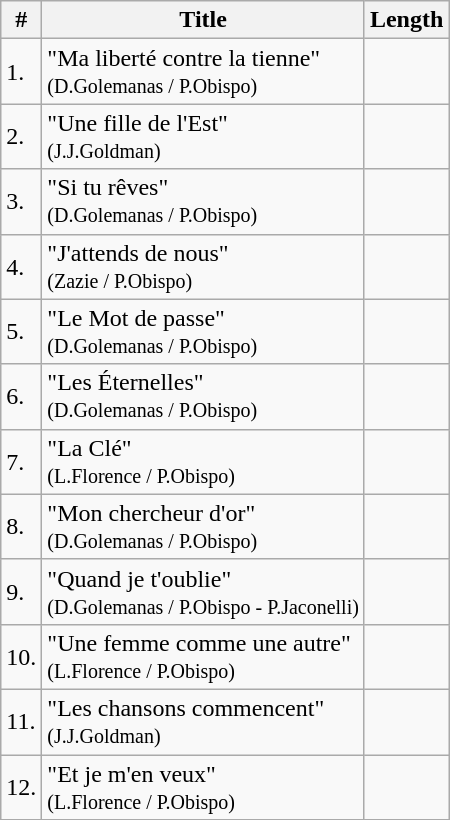<table class="wikitable" size=80%>
<tr>
<th>#</th>
<th>Title</th>
<th>Length</th>
</tr>
<tr>
<td>1.</td>
<td>"Ma liberté contre la tienne" <br><small>(D.Golemanas / P.Obispo)</small></td>
<td></td>
</tr>
<tr>
<td>2.</td>
<td>"Une fille de l'Est" <br><small>(J.J.Goldman)</small></td>
<td></td>
</tr>
<tr>
<td>3.</td>
<td>"Si tu rêves" <br><small>(D.Golemanas / P.Obispo)</small></td>
<td></td>
</tr>
<tr>
<td>4.</td>
<td>"J'attends de nous" <br><small>(Zazie / P.Obispo)</small></td>
<td></td>
</tr>
<tr>
<td>5.</td>
<td>"Le Mot de passe" <br><small>(D.Golemanas / P.Obispo)</small></td>
<td></td>
</tr>
<tr>
<td>6.</td>
<td>"Les Éternelles" <br><small>(D.Golemanas / P.Obispo)</small></td>
<td></td>
</tr>
<tr>
<td>7.</td>
<td>"La Clé" <br><small>(L.Florence / P.Obispo)</small></td>
<td></td>
</tr>
<tr>
<td>8.</td>
<td>"Mon chercheur d'or" <br><small>(D.Golemanas / P.Obispo)</small></td>
<td></td>
</tr>
<tr>
<td>9.</td>
<td>"Quand je t'oublie" <br><small>(D.Golemanas / P.Obispo - P.Jaconelli)</small></td>
<td></td>
</tr>
<tr>
<td>10.</td>
<td>"Une femme comme une autre" <br><small>(L.Florence / P.Obispo)</small></td>
<td></td>
</tr>
<tr>
<td>11.</td>
<td>"Les chansons commencent" <br><small>(J.J.Goldman)</small></td>
<td></td>
</tr>
<tr>
<td>12.</td>
<td>"Et je m'en veux" <br><small>(L.Florence / P.Obispo)</small></td>
<td></td>
</tr>
<tr>
</tr>
</table>
